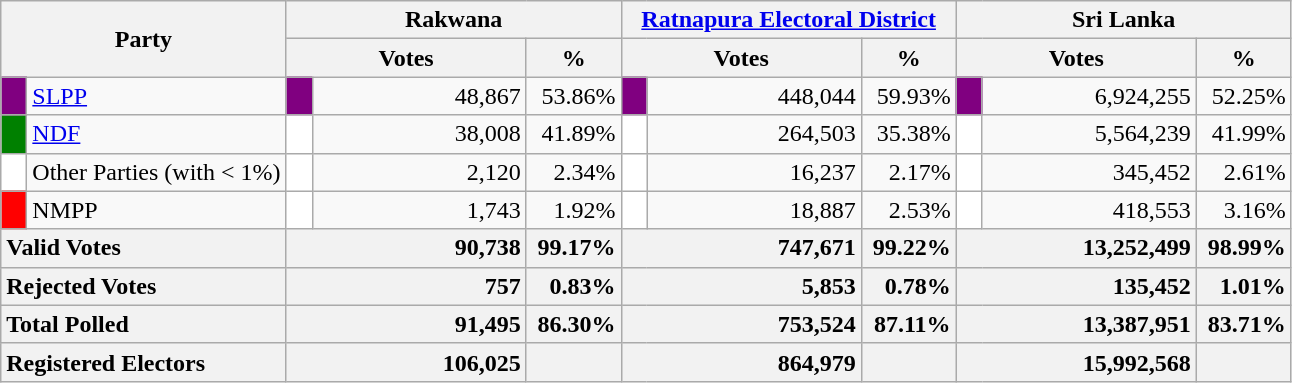<table class="wikitable">
<tr>
<th colspan="2" width="144px"rowspan="2">Party</th>
<th colspan="3" width="216px">Rakwana</th>
<th colspan="3" width="216px"><a href='#'>Ratnapura Electoral District</a></th>
<th colspan="3" width="216px">Sri Lanka</th>
</tr>
<tr>
<th colspan="2" width="144px">Votes</th>
<th>%</th>
<th colspan="2" width="144px">Votes</th>
<th>%</th>
<th colspan="2" width="144px">Votes</th>
<th>%</th>
</tr>
<tr>
<td style="background-color:purple;" width="10px"></td>
<td style="text-align:left;"><a href='#'>SLPP</a></td>
<td style="background-color:purple;" width="10px"></td>
<td style="text-align:right;">48,867</td>
<td style="text-align:right;">53.86%</td>
<td style="background-color:purple;" width="10px"></td>
<td style="text-align:right;">448,044</td>
<td style="text-align:right;">59.93%</td>
<td style="background-color:purple;" width="10px"></td>
<td style="text-align:right;">6,924,255</td>
<td style="text-align:right;">52.25%</td>
</tr>
<tr>
<td style="background-color:green;" width="10px"></td>
<td style="text-align:left;"><a href='#'>NDF</a></td>
<td style="background-color:white;" width="10px"></td>
<td style="text-align:right;">38,008</td>
<td style="text-align:right;">41.89%</td>
<td style="background-color:white;" width="10px"></td>
<td style="text-align:right;">264,503</td>
<td style="text-align:right;">35.38%</td>
<td style="background-color:white;" width="10px"></td>
<td style="text-align:right;">5,564,239</td>
<td style="text-align:right;">41.99%</td>
</tr>
<tr>
<td style="background-color:white;" width="10px"></td>
<td style="text-align:left;">Other Parties (with < 1%)</td>
<td style="background-color:white;" width="10px"></td>
<td style="text-align:right;">2,120</td>
<td style="text-align:right;">2.34%</td>
<td style="background-color:white;" width="10px"></td>
<td style="text-align:right;">16,237</td>
<td style="text-align:right;">2.17%</td>
<td style="background-color:white;" width="10px"></td>
<td style="text-align:right;">345,452</td>
<td style="text-align:right;">2.61%</td>
</tr>
<tr>
<td style="background-color:red;" width="10px"></td>
<td style="text-align:left;">NMPP</td>
<td style="background-color:white;" width="10px"></td>
<td style="text-align:right;">1,743</td>
<td style="text-align:right;">1.92%</td>
<td style="background-color:white;" width="10px"></td>
<td style="text-align:right;">18,887</td>
<td style="text-align:right;">2.53%</td>
<td style="background-color:white;" width="10px"></td>
<td style="text-align:right;">418,553</td>
<td style="text-align:right;">3.16%</td>
</tr>
<tr>
<th colspan="2" width="144px"style="text-align:left;">Valid Votes</th>
<th style="text-align:right;"colspan="2" width="144px">90,738</th>
<th style="text-align:right;">99.17%</th>
<th style="text-align:right;"colspan="2" width="144px">747,671</th>
<th style="text-align:right;">99.22%</th>
<th style="text-align:right;"colspan="2" width="144px">13,252,499</th>
<th style="text-align:right;">98.99%</th>
</tr>
<tr>
<th colspan="2" width="144px"style="text-align:left;">Rejected Votes</th>
<th style="text-align:right;"colspan="2" width="144px">757</th>
<th style="text-align:right;">0.83%</th>
<th style="text-align:right;"colspan="2" width="144px">5,853</th>
<th style="text-align:right;">0.78%</th>
<th style="text-align:right;"colspan="2" width="144px">135,452</th>
<th style="text-align:right;">1.01%</th>
</tr>
<tr>
<th colspan="2" width="144px"style="text-align:left;">Total Polled</th>
<th style="text-align:right;"colspan="2" width="144px">91,495</th>
<th style="text-align:right;">86.30%</th>
<th style="text-align:right;"colspan="2" width="144px">753,524</th>
<th style="text-align:right;">87.11%</th>
<th style="text-align:right;"colspan="2" width="144px">13,387,951</th>
<th style="text-align:right;">83.71%</th>
</tr>
<tr>
<th colspan="2" width="144px"style="text-align:left;">Registered Electors</th>
<th style="text-align:right;"colspan="2" width="144px">106,025</th>
<th></th>
<th style="text-align:right;"colspan="2" width="144px">864,979</th>
<th></th>
<th style="text-align:right;"colspan="2" width="144px">15,992,568</th>
<th></th>
</tr>
</table>
